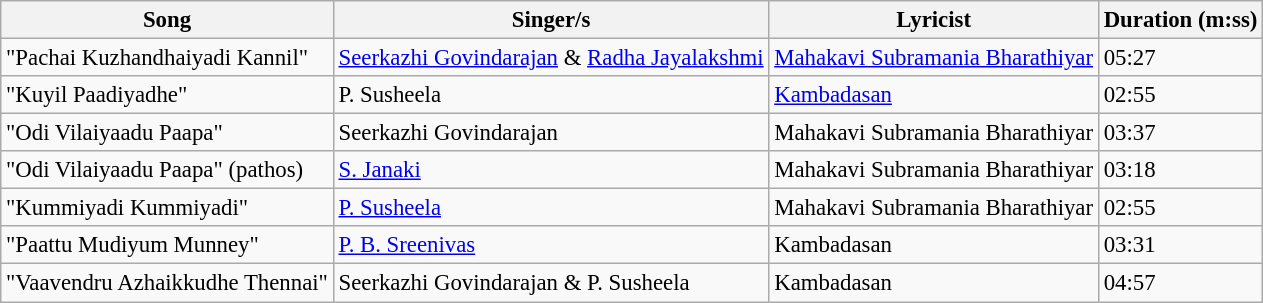<table class="wikitable" style="font-size:95%;">
<tr>
<th>Song</th>
<th>Singer/s</th>
<th>Lyricist</th>
<th>Duration (m:ss)</th>
</tr>
<tr>
<td>"Pachai Kuzhandhaiyadi Kannil"</td>
<td><a href='#'>Seerkazhi Govindarajan</a> & <a href='#'>Radha Jayalakshmi</a></td>
<td><a href='#'>Mahakavi Subramania Bharathiyar</a></td>
<td>05:27</td>
</tr>
<tr>
<td>"Kuyil Paadiyadhe"</td>
<td>P. Susheela</td>
<td><a href='#'>Kambadasan</a></td>
<td>02:55</td>
</tr>
<tr>
<td>"Odi Vilaiyaadu Paapa"</td>
<td>Seerkazhi Govindarajan</td>
<td>Mahakavi Subramania Bharathiyar</td>
<td>03:37</td>
</tr>
<tr>
<td>"Odi Vilaiyaadu Paapa" (pathos)</td>
<td><a href='#'>S. Janaki</a></td>
<td>Mahakavi Subramania Bharathiyar</td>
<td>03:18</td>
</tr>
<tr>
<td>"Kummiyadi Kummiyadi"</td>
<td><a href='#'>P. Susheela</a></td>
<td>Mahakavi Subramania Bharathiyar</td>
<td>02:55</td>
</tr>
<tr>
<td>"Paattu Mudiyum Munney"</td>
<td><a href='#'>P. B. Sreenivas</a></td>
<td>Kambadasan</td>
<td>03:31</td>
</tr>
<tr>
<td>"Vaavendru Azhaikkudhe Thennai"</td>
<td>Seerkazhi Govindarajan & P. Susheela</td>
<td>Kambadasan</td>
<td>04:57</td>
</tr>
</table>
